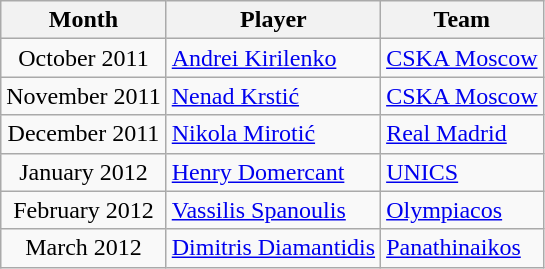<table class="wikitable" style="text-align: center">
<tr>
<th style="text-align:center;">Month</th>
<th style="text-align:center;">Player</th>
<th style="text-align:center;">Team</th>
</tr>
<tr>
<td>October 2011</td>
<td align="left"> <a href='#'>Andrei Kirilenko</a></td>
<td align="left"> <a href='#'>CSKA Moscow</a></td>
</tr>
<tr>
<td>November 2011</td>
<td align="left"> <a href='#'>Nenad Krstić</a></td>
<td align="left"> <a href='#'>CSKA Moscow</a></td>
</tr>
<tr>
<td>December 2011</td>
<td align="left"> <a href='#'>Nikola Mirotić</a></td>
<td align="left"> <a href='#'>Real Madrid</a></td>
</tr>
<tr>
<td>January 2012</td>
<td align="left"> <a href='#'>Henry Domercant</a></td>
<td align="left"> <a href='#'>UNICS</a></td>
</tr>
<tr>
<td>February 2012</td>
<td align="left"> <a href='#'>Vassilis Spanoulis</a></td>
<td align="left"> <a href='#'>Olympiacos</a></td>
</tr>
<tr>
<td>March 2012</td>
<td align="left"> <a href='#'>Dimitris Diamantidis</a></td>
<td align="left"> <a href='#'>Panathinaikos</a></td>
</tr>
</table>
